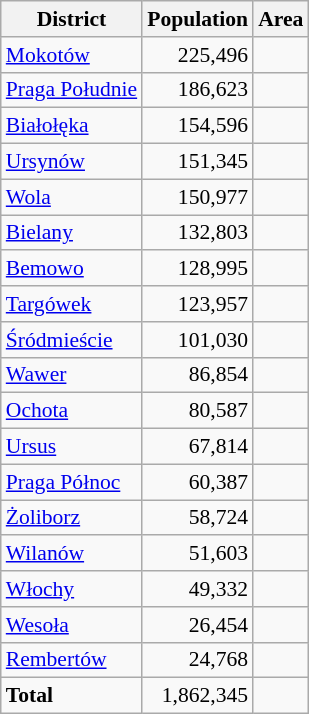<table class="wikitable sortable floatright" style="font-size:90%;">
<tr>
<th>District</th>
<th>Population</th>
<th>Area</th>
</tr>
<tr>
<td><a href='#'>Mokotów</a></td>
<td align = right>225,496</td>
<td></td>
</tr>
<tr>
<td><a href='#'>Praga Południe</a></td>
<td align=right>186,623</td>
<td></td>
</tr>
<tr>
<td><a href='#'>Białołęka</a></td>
<td align = right>154,596</td>
<td></td>
</tr>
<tr>
<td><a href='#'>Ursynów</a></td>
<td align = right>151,345</td>
<td></td>
</tr>
<tr>
<td><a href='#'>Wola</a></td>
<td align = right>150,977</td>
<td></td>
</tr>
<tr>
<td><a href='#'>Bielany</a></td>
<td align = right>132,803</td>
<td></td>
</tr>
<tr>
<td><a href='#'>Bemowo</a></td>
<td align = right>128,995</td>
<td></td>
</tr>
<tr>
<td><a href='#'>Targówek</a></td>
<td align = right>123,957</td>
<td></td>
</tr>
<tr>
<td><a href='#'>Śródmieście</a></td>
<td align=right>101,030</td>
<td></td>
</tr>
<tr>
<td><a href='#'>Wawer</a></td>
<td align = right>86,854</td>
<td></td>
</tr>
<tr>
<td><a href='#'>Ochota</a></td>
<td align = right>80,587</td>
<td></td>
</tr>
<tr>
<td><a href='#'>Ursus</a></td>
<td align=right>67,814</td>
<td></td>
</tr>
<tr>
<td><a href='#'>Praga Północ</a></td>
<td align=right>60,387</td>
<td></td>
</tr>
<tr>
<td><a href='#'>Żoliborz</a></td>
<td align = right>58,724</td>
<td></td>
</tr>
<tr>
<td><a href='#'>Wilanów</a></td>
<td align = right>51,603</td>
<td></td>
</tr>
<tr>
<td><a href='#'>Włochy</a></td>
<td align = right>49,332</td>
<td></td>
</tr>
<tr>
<td><a href='#'>Wesoła</a></td>
<td align = right>26,454</td>
<td></td>
</tr>
<tr>
<td><a href='#'>Rembertów</a></td>
<td align = right>24,768</td>
<td></td>
</tr>
<tr>
<td><strong>Total</strong></td>
<td align = right>1,862,345</td>
<td></td>
</tr>
</table>
